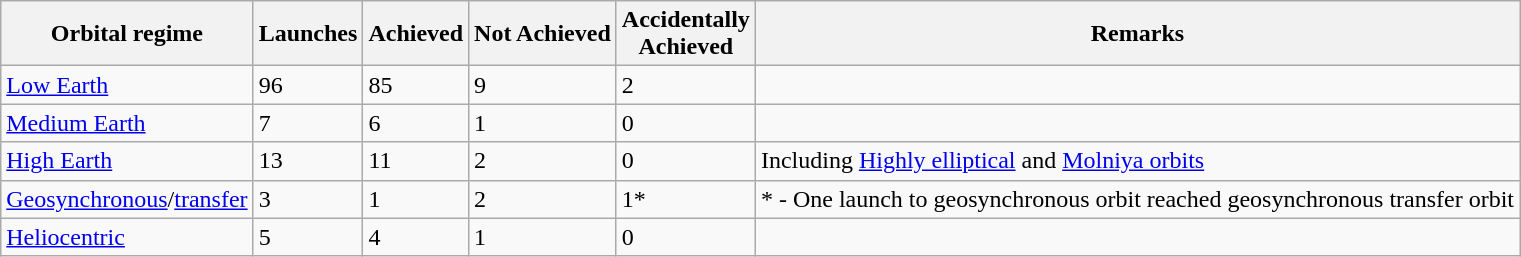<table class="wikitable sortable">
<tr>
<th>Orbital regime</th>
<th>Launches</th>
<th>Achieved</th>
<th>Not Achieved</th>
<th>Accidentally<br>Achieved</th>
<th>Remarks</th>
</tr>
<tr>
<td><a href='#'>Low Earth</a></td>
<td>96</td>
<td>85</td>
<td>9</td>
<td>2</td>
<td></td>
</tr>
<tr>
<td><a href='#'>Medium Earth</a></td>
<td>7</td>
<td>6</td>
<td>1</td>
<td>0</td>
<td></td>
</tr>
<tr>
<td><a href='#'>High Earth</a></td>
<td>13</td>
<td>11</td>
<td>2</td>
<td>0</td>
<td>Including <a href='#'>Highly elliptical</a> and <a href='#'>Molniya orbits</a></td>
</tr>
<tr>
<td><a href='#'>Geosynchronous</a>/<a href='#'>transfer</a></td>
<td>3</td>
<td>1</td>
<td>2</td>
<td>1*</td>
<td>* - One launch to geosynchronous orbit reached geosynchronous transfer orbit</td>
</tr>
<tr>
<td><a href='#'>Heliocentric</a></td>
<td>5</td>
<td>4</td>
<td>1</td>
<td>0</td>
<td></td>
</tr>
</table>
